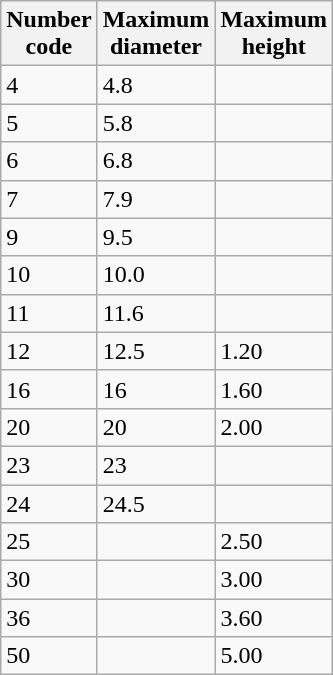<table class=wikitable>
<tr>
<th>Number<br>code</th>
<th>Maximum<br>diameter</th>
<th>Maximum<br>height</th>
</tr>
<tr>
<td>4</td>
<td>4.8</td>
<td></td>
</tr>
<tr>
<td>5</td>
<td>5.8</td>
<td></td>
</tr>
<tr>
<td>6</td>
<td>6.8</td>
<td></td>
</tr>
<tr>
<td>7</td>
<td>7.9</td>
<td></td>
</tr>
<tr>
<td>9</td>
<td>9.5</td>
<td></td>
</tr>
<tr>
<td>10</td>
<td>10.0</td>
<td></td>
</tr>
<tr>
<td>11</td>
<td>11.6</td>
<td></td>
</tr>
<tr>
<td>12</td>
<td>12.5</td>
<td>1.20</td>
</tr>
<tr>
<td>16</td>
<td>16</td>
<td>1.60</td>
</tr>
<tr>
<td>20</td>
<td>20</td>
<td>2.00</td>
</tr>
<tr>
<td>23</td>
<td>23</td>
<td></td>
</tr>
<tr>
<td>24</td>
<td>24.5</td>
<td></td>
</tr>
<tr>
<td>25</td>
<td></td>
<td>2.50</td>
</tr>
<tr>
<td>30</td>
<td></td>
<td>3.00</td>
</tr>
<tr>
<td>36</td>
<td></td>
<td>3.60</td>
</tr>
<tr>
<td>50</td>
<td></td>
<td>5.00</td>
</tr>
</table>
